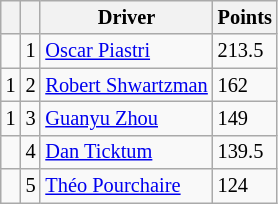<table class="wikitable" style="font-size: 85%;">
<tr>
<th></th>
<th></th>
<th>Driver</th>
<th>Points</th>
</tr>
<tr>
<td align="left"></td>
<td align="center">1</td>
<td> <a href='#'>Oscar Piastri</a></td>
<td>213.5</td>
</tr>
<tr>
<td align="left"> 1</td>
<td align="center">2</td>
<td> <a href='#'>Robert Shwartzman</a></td>
<td>162</td>
</tr>
<tr>
<td align="left"> 1</td>
<td align="center">3</td>
<td> <a href='#'>Guanyu Zhou</a></td>
<td>149</td>
</tr>
<tr>
<td align="left"></td>
<td align="center">4</td>
<td> <a href='#'>Dan Ticktum</a></td>
<td>139.5</td>
</tr>
<tr>
<td align="left"></td>
<td align="center">5</td>
<td> <a href='#'>Théo Pourchaire</a></td>
<td>124</td>
</tr>
</table>
